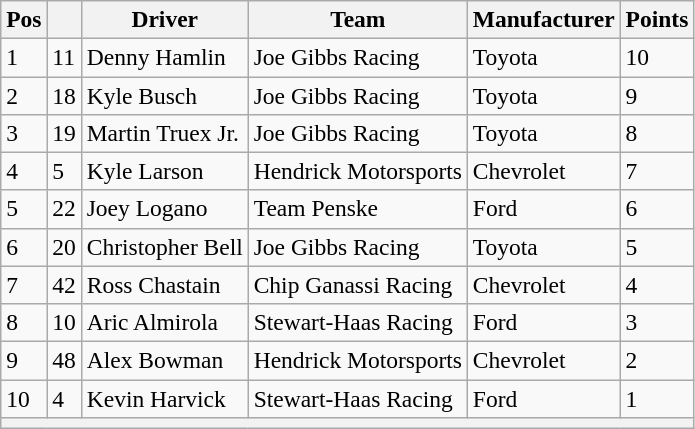<table class="wikitable" style="font-size:98%">
<tr>
<th>Pos</th>
<th></th>
<th>Driver</th>
<th>Team</th>
<th>Manufacturer</th>
<th>Points</th>
</tr>
<tr>
<td>1</td>
<td>11</td>
<td>Denny Hamlin</td>
<td>Joe Gibbs Racing</td>
<td>Toyota</td>
<td>10</td>
</tr>
<tr>
<td>2</td>
<td>18</td>
<td>Kyle Busch</td>
<td>Joe Gibbs Racing</td>
<td>Toyota</td>
<td>9</td>
</tr>
<tr>
<td>3</td>
<td>19</td>
<td>Martin Truex Jr.</td>
<td>Joe Gibbs Racing</td>
<td>Toyota</td>
<td>8</td>
</tr>
<tr>
<td>4</td>
<td>5</td>
<td>Kyle Larson</td>
<td>Hendrick Motorsports</td>
<td>Chevrolet</td>
<td>7</td>
</tr>
<tr>
<td>5</td>
<td>22</td>
<td>Joey Logano</td>
<td>Team Penske</td>
<td>Ford</td>
<td>6</td>
</tr>
<tr>
<td>6</td>
<td>20</td>
<td>Christopher Bell</td>
<td>Joe Gibbs Racing</td>
<td>Toyota</td>
<td>5</td>
</tr>
<tr>
<td>7</td>
<td>42</td>
<td>Ross Chastain</td>
<td>Chip Ganassi Racing</td>
<td>Chevrolet</td>
<td>4</td>
</tr>
<tr>
<td>8</td>
<td>10</td>
<td>Aric Almirola</td>
<td>Stewart-Haas Racing</td>
<td>Ford</td>
<td>3</td>
</tr>
<tr>
<td>9</td>
<td>48</td>
<td>Alex Bowman</td>
<td>Hendrick Motorsports</td>
<td>Chevrolet</td>
<td>2</td>
</tr>
<tr>
<td>10</td>
<td>4</td>
<td>Kevin Harvick</td>
<td>Stewart-Haas Racing</td>
<td>Ford</td>
<td>1</td>
</tr>
<tr>
<th colspan="6"></th>
</tr>
</table>
